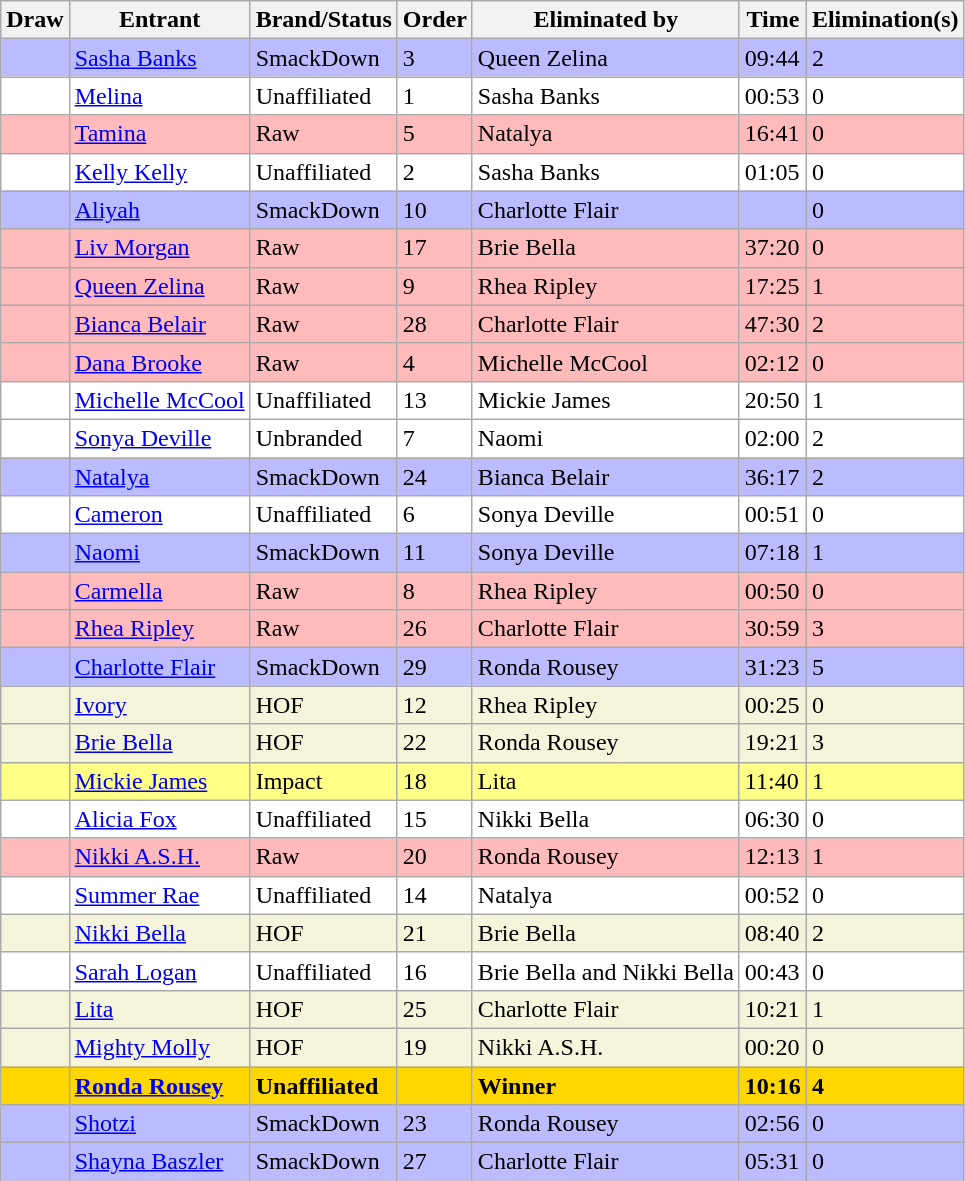<table class="wikitable sortable">
<tr>
<th>Draw</th>
<th>Entrant</th>
<th>Brand/Status</th>
<th>Order</th>
<th>Eliminated by</th>
<th>Time</th>
<th>Elimination(s)</th>
</tr>
<tr style="background: #BBF">
<td></td>
<td><a href='#'>Sasha Banks</a></td>
<td>SmackDown</td>
<td>3</td>
<td>Queen Zelina</td>
<td>09:44</td>
<td>2</td>
</tr>
<tr style="background: #FFF">
<td></td>
<td><a href='#'>Melina</a></td>
<td>Unaffiliated</td>
<td>1</td>
<td>Sasha Banks</td>
<td>00:53</td>
<td>0</td>
</tr>
<tr style="background: #FBB">
<td></td>
<td><a href='#'>Tamina</a></td>
<td>Raw</td>
<td>5</td>
<td>Natalya</td>
<td>16:41</td>
<td>0</td>
</tr>
<tr style="background: #FFF">
<td></td>
<td><a href='#'>Kelly Kelly</a></td>
<td>Unaffiliated</td>
<td>2</td>
<td>Sasha Banks</td>
<td>01:05</td>
<td>0</td>
</tr>
<tr style="background: #BBF">
<td></td>
<td><a href='#'>Aliyah</a></td>
<td>SmackDown</td>
<td>10</td>
<td>Charlotte Flair</td>
<td></td>
<td>0</td>
</tr>
<tr style="background: #FBB">
<td></td>
<td><a href='#'>Liv Morgan</a></td>
<td>Raw</td>
<td>17</td>
<td>Brie Bella</td>
<td>37:20</td>
<td>0</td>
</tr>
<tr style="background: #FBB">
<td></td>
<td><a href='#'>Queen Zelina</a></td>
<td>Raw</td>
<td>9</td>
<td>Rhea Ripley</td>
<td>17:25</td>
<td>1</td>
</tr>
<tr style="background: #FBB">
<td></td>
<td><a href='#'>Bianca Belair</a></td>
<td>Raw</td>
<td>28</td>
<td>Charlotte Flair</td>
<td>47:30</td>
<td>2</td>
</tr>
<tr style="background: #FBB">
<td></td>
<td><a href='#'>Dana Brooke</a></td>
<td>Raw</td>
<td>4</td>
<td>Michelle McCool</td>
<td>02:12</td>
<td>0</td>
</tr>
<tr style="background: #FFF">
<td></td>
<td><a href='#'>Michelle McCool</a></td>
<td>Unaffiliated</td>
<td>13</td>
<td>Mickie James</td>
<td>20:50</td>
<td>1</td>
</tr>
<tr style="background: #FFF">
<td></td>
<td><a href='#'>Sonya Deville</a></td>
<td>Unbranded</td>
<td>7</td>
<td>Naomi</td>
<td>02:00</td>
<td>2</td>
</tr>
<tr style="background: #BBF">
<td></td>
<td><a href='#'>Natalya</a></td>
<td>SmackDown</td>
<td>24</td>
<td>Bianca Belair</td>
<td>36:17</td>
<td>2</td>
</tr>
<tr style="background: #FFF">
<td></td>
<td><a href='#'>Cameron</a></td>
<td>Unaffiliated</td>
<td>6</td>
<td>Sonya Deville</td>
<td>00:51</td>
<td>0</td>
</tr>
<tr style="background: #BBF">
<td></td>
<td><a href='#'>Naomi</a></td>
<td>SmackDown</td>
<td>11</td>
<td>Sonya Deville</td>
<td>07:18</td>
<td>1</td>
</tr>
<tr style="background: #FBB">
<td></td>
<td><a href='#'>Carmella</a></td>
<td>Raw</td>
<td>8</td>
<td>Rhea Ripley</td>
<td>00:50</td>
<td>0</td>
</tr>
<tr style="background: #FBB">
<td></td>
<td><a href='#'>Rhea Ripley</a></td>
<td>Raw</td>
<td>26</td>
<td>Charlotte Flair</td>
<td>30:59</td>
<td>3</td>
</tr>
<tr style="background: #BBF">
<td></td>
<td><a href='#'>Charlotte Flair</a></td>
<td>SmackDown</td>
<td>29</td>
<td>Ronda Rousey</td>
<td>31:23</td>
<td>5</td>
</tr>
<tr style="background: beige;">
<td></td>
<td><a href='#'>Ivory</a></td>
<td>HOF</td>
<td>12</td>
<td>Rhea Ripley</td>
<td>00:25</td>
<td>0</td>
</tr>
<tr style="background: beige;">
<td></td>
<td><a href='#'>Brie Bella</a></td>
<td>HOF</td>
<td>22</td>
<td>Ronda Rousey</td>
<td>19:21</td>
<td>3</td>
</tr>
<tr style="background: #FF8">
<td></td>
<td><a href='#'>Mickie James</a></td>
<td>Impact</td>
<td>18</td>
<td>Lita</td>
<td>11:40</td>
<td>1</td>
</tr>
<tr style="background: #FFF">
<td></td>
<td><a href='#'>Alicia Fox</a></td>
<td>Unaffiliated</td>
<td>15</td>
<td>Nikki Bella</td>
<td>06:30</td>
<td>0</td>
</tr>
<tr style="background: #FBB">
<td></td>
<td><a href='#'>Nikki A.S.H.</a></td>
<td>Raw</td>
<td>20</td>
<td>Ronda Rousey</td>
<td>12:13</td>
<td>1</td>
</tr>
<tr style="background: #FFF">
<td></td>
<td><a href='#'>Summer Rae</a></td>
<td>Unaffiliated</td>
<td>14</td>
<td>Natalya</td>
<td>00:52</td>
<td>0</td>
</tr>
<tr style="background: beige;">
<td></td>
<td><a href='#'>Nikki Bella</a></td>
<td>HOF</td>
<td>21</td>
<td>Brie Bella</td>
<td>08:40</td>
<td>2</td>
</tr>
<tr style="background: #FFF">
<td></td>
<td><a href='#'>Sarah Logan</a></td>
<td>Unaffiliated</td>
<td>16</td>
<td>Brie Bella and Nikki Bella</td>
<td>00:43</td>
<td>0</td>
</tr>
<tr style="background: beige;">
<td></td>
<td><a href='#'>Lita</a></td>
<td>HOF</td>
<td>25</td>
<td>Charlotte Flair</td>
<td>10:21</td>
<td>1</td>
</tr>
<tr style="background: beige;">
<td></td>
<td><a href='#'>Mighty Molly</a></td>
<td>HOF</td>
<td>19</td>
<td>Nikki A.S.H.</td>
<td>00:20</td>
<td>0</td>
</tr>
<tr style="background: gold">
<td><strong></strong></td>
<td><strong><a href='#'>Ronda Rousey</a></strong></td>
<td><strong>Unaffiliated</strong></td>
<td><strong></strong></td>
<td><strong>Winner</strong></td>
<td><strong>10:16</strong></td>
<td><strong>4</strong></td>
</tr>
<tr style="background: #BBF">
<td></td>
<td><a href='#'>Shotzi</a></td>
<td>SmackDown</td>
<td>23</td>
<td>Ronda Rousey</td>
<td>02:56</td>
<td>0</td>
</tr>
<tr style="background: #BBF">
<td></td>
<td><a href='#'>Shayna Baszler</a></td>
<td>SmackDown</td>
<td>27</td>
<td>Charlotte Flair</td>
<td>05:31</td>
<td>0</td>
</tr>
</table>
